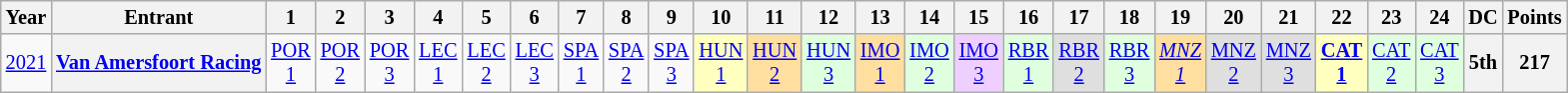<table class="wikitable" style="text-align:center; font-size:85%">
<tr>
<th>Year</th>
<th>Entrant</th>
<th>1</th>
<th>2</th>
<th>3</th>
<th>4</th>
<th>5</th>
<th>6</th>
<th>7</th>
<th>8</th>
<th>9</th>
<th>10</th>
<th>11</th>
<th>12</th>
<th>13</th>
<th>14</th>
<th>15</th>
<th>16</th>
<th>17</th>
<th>18</th>
<th>19</th>
<th>20</th>
<th>21</th>
<th>22</th>
<th>23</th>
<th>24</th>
<th>DC</th>
<th>Points</th>
</tr>
<tr>
<td><a href='#'>2021</a></td>
<th nowrap><a href='#'>Van Amersfoort Racing</a></th>
<td style="background:#;"><a href='#'>POR<br>1</a></td>
<td style="background:#;"><a href='#'>POR<br>2</a></td>
<td style="background:#;"><a href='#'>POR<br>3</a></td>
<td style="background:#;"><a href='#'>LEC<br>1</a></td>
<td style="background:#;"><a href='#'>LEC<br>2</a></td>
<td style="background:#;"><a href='#'>LEC<br>3</a></td>
<td style="background:#;"><a href='#'>SPA<br>1</a></td>
<td style="background:#;"><a href='#'>SPA<br>2</a></td>
<td style="background:#;"><a href='#'>SPA<br>3</a></td>
<td style="background:#FFFFBF;"><a href='#'>HUN<br>1</a><br></td>
<td style="background:#FFDF9F;"><a href='#'>HUN<br>2</a><br></td>
<td style="background:#DFFFDF;"><a href='#'>HUN<br>3</a><br></td>
<td style="background:#FFDF9F;"><a href='#'>IMO<br>1</a><br></td>
<td style="background:#DFFFDF;"><a href='#'>IMO<br>2</a><br></td>
<td style="background:#EFCFFF;"><a href='#'>IMO<br>3</a><br></td>
<td style="background:#DFFFDF;"><a href='#'>RBR<br>1</a><br></td>
<td style="background:#DFDFDF;"><a href='#'>RBR<br>2</a><br></td>
<td style="background:#DFFFDF;"><a href='#'>RBR<br>3</a><br></td>
<td style="background:#FFDF9F;"><em><a href='#'>MNZ<br>1</a></em><br></td>
<td style="background:#DFDFDF;"><a href='#'>MNZ<br>2</a><br></td>
<td style="background:#DFDFDF;"><a href='#'>MNZ<br>3</a><br></td>
<td style="background:#FFFFBF;"><strong><a href='#'>CAT<br>1</a></strong><br></td>
<td style="background:#DFFFDF;"><a href='#'>CAT<br>2</a><br></td>
<td style="background:#DFFFDF;"><a href='#'>CAT<br>3</a><br> </td>
<th>5th</th>
<th>217</th>
</tr>
</table>
